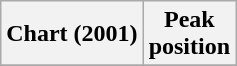<table class="wikitable plainrowheaders" style="text-align:center">
<tr>
<th scope="col">Chart (2001)</th>
<th scope="col">Peak<br>position</th>
</tr>
<tr>
</tr>
</table>
